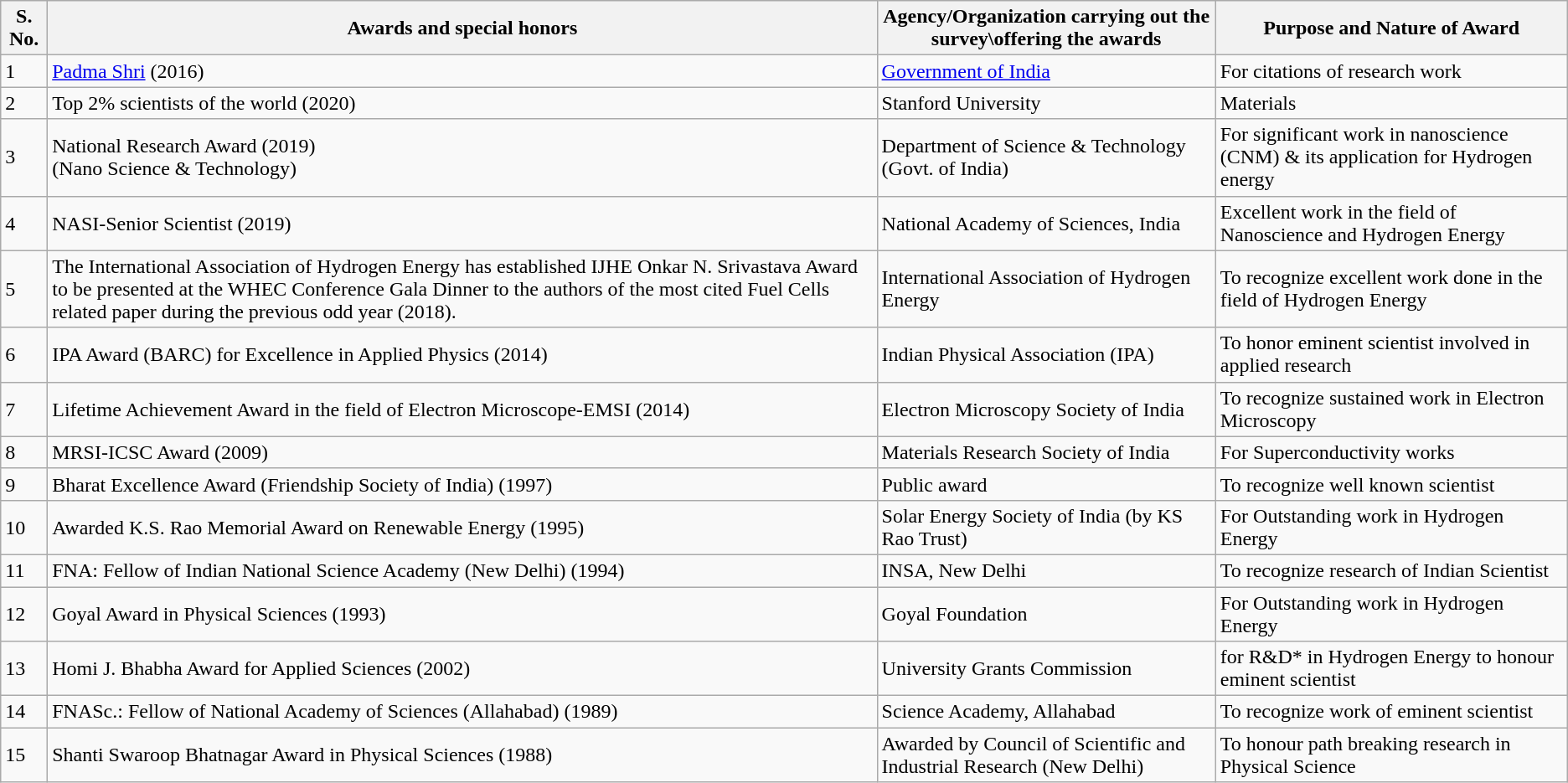<table class="wikitable">
<tr>
<th>S. No.</th>
<th>Awards and special honors</th>
<th>Agency/Organization carrying out the survey\offering the awards</th>
<th>Purpose and Nature of Award</th>
</tr>
<tr>
<td>1</td>
<td><a href='#'>Padma Shri</a> (2016)</td>
<td><a href='#'>Government of India</a></td>
<td>For citations of research work</td>
</tr>
<tr>
<td>2</td>
<td>Top 2% scientists of the world (2020)</td>
<td>Stanford University</td>
<td>Materials</td>
</tr>
<tr>
<td>3</td>
<td>National Research Award (2019)<br>(Nano Science & Technology)</td>
<td>Department of Science & Technology<br>(Govt. of India)</td>
<td>For significant work in nanoscience (CNM) & its application for Hydrogen energy</td>
</tr>
<tr>
<td>4</td>
<td>NASI-Senior Scientist (2019)</td>
<td>National Academy of Sciences, India</td>
<td>Excellent work in the field of Nanoscience and Hydrogen Energy</td>
</tr>
<tr>
<td>5</td>
<td>The International Association of Hydrogen Energy has established IJHE Onkar N. Srivastava Award to be presented at the WHEC Conference Gala Dinner to the authors of the most cited Fuel Cells related paper during the previous odd year (2018).</td>
<td>International Association of Hydrogen Energy</td>
<td>To recognize excellent work done in the field of Hydrogen Energy</td>
</tr>
<tr>
<td>6</td>
<td>IPA Award (BARC) for Excellence in Applied Physics (2014)</td>
<td>Indian Physical Association (IPA)</td>
<td>To honor eminent scientist involved in applied research</td>
</tr>
<tr>
<td>7</td>
<td>Lifetime Achievement Award in the field of Electron Microscope-EMSI (2014)</td>
<td>Electron Microscopy Society of India</td>
<td>To recognize sustained work in Electron Microscopy</td>
</tr>
<tr>
<td>8</td>
<td>MRSI-ICSC Award (2009)</td>
<td>Materials Research Society of India</td>
<td>For Superconductivity works</td>
</tr>
<tr>
<td>9</td>
<td>Bharat Excellence Award (Friendship Society of India) (1997)</td>
<td>Public award</td>
<td>To recognize well known scientist</td>
</tr>
<tr>
<td>10</td>
<td>Awarded K.S. Rao Memorial Award on Renewable Energy (1995)</td>
<td>Solar Energy Society of India (by KS Rao Trust)</td>
<td>For Outstanding work in Hydrogen Energy</td>
</tr>
<tr>
<td>11</td>
<td>FNA: Fellow of Indian National Science Academy (New Delhi) (1994)</td>
<td>INSA, New Delhi</td>
<td>To recognize research of Indian Scientist</td>
</tr>
<tr>
<td>12</td>
<td>Goyal Award in Physical Sciences (1993)</td>
<td>Goyal Foundation</td>
<td>For Outstanding work in Hydrogen Energy</td>
</tr>
<tr>
<td>13</td>
<td>Homi J. Bhabha Award for Applied Sciences (2002)</td>
<td>University Grants Commission</td>
<td>for R&D* in Hydrogen Energy to honour eminent scientist</td>
</tr>
<tr>
<td>14</td>
<td>FNASc.: Fellow of National Academy of Sciences (Allahabad) (1989)</td>
<td>Science Academy, Allahabad</td>
<td>To recognize work of eminent scientist</td>
</tr>
<tr>
<td>15</td>
<td>Shanti Swaroop Bhatnagar Award in Physical Sciences (1988)</td>
<td>Awarded by Council of Scientific and Industrial Research (New Delhi)</td>
<td>To honour path breaking research in Physical Science</td>
</tr>
</table>
